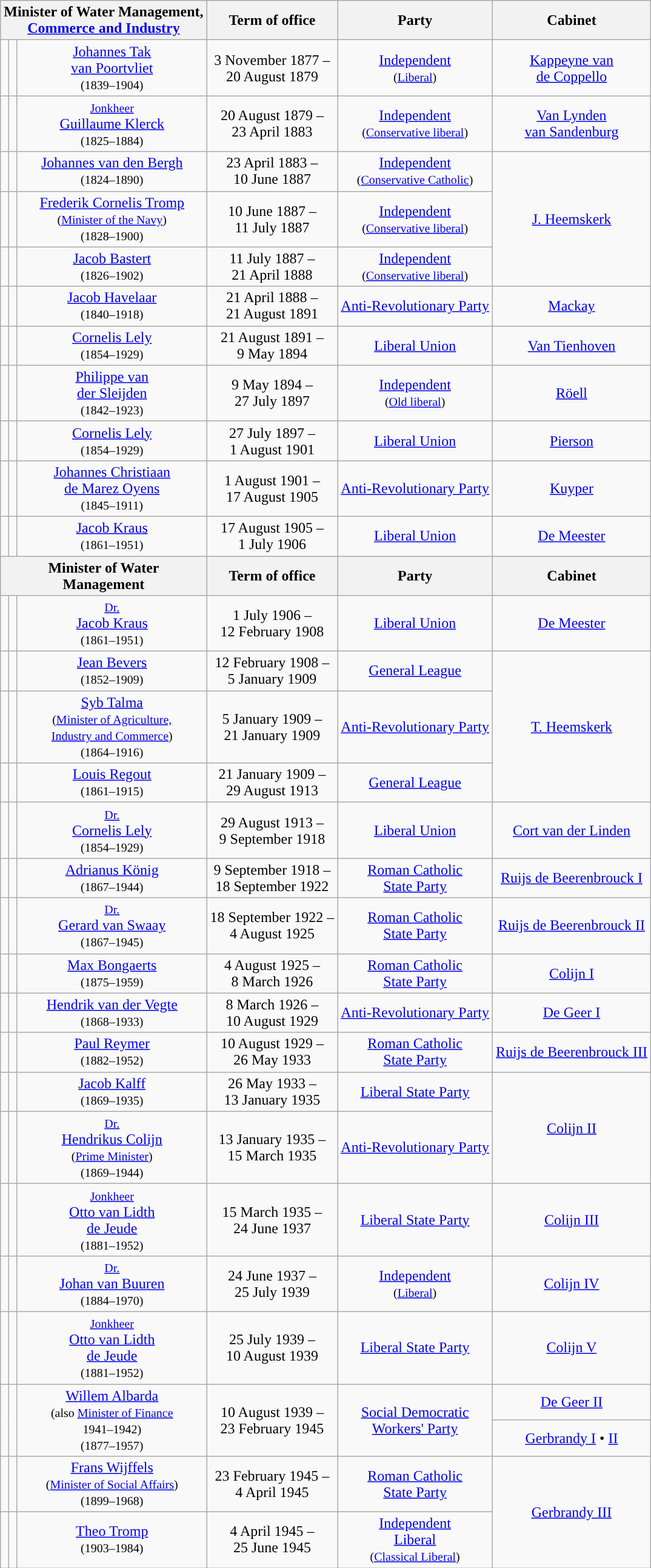<table class="wikitable" style="text-align:center">
<tr>
<th colspan=3>Minister of Water Management, <br> <a href='#'>Commerce and Industry</a></th>
<th>Term of office</th>
<th>Party</th>
<th>Cabinet</th>
</tr>
<tr>
<td style="background:"></td>
<td></td>
<td><a href='#'>Johannes Tak <br> van Poortvliet</a> <br> <small>(1839–1904)</small></td>
<td>3 November 1877 – <br> 20 August 1879</td>
<td><a href='#'>Independent</a> <br> <small>(<a href='#'>Liberal</a>)</small></td>
<td><a href='#'>Kappeyne van <br> de Coppello</a> <br></td>
</tr>
<tr>
<td style="background:"></td>
<td></td>
<td><small><a href='#'>Jonkheer</a></small> <br> <a href='#'>Guillaume Klerck</a> <br> <small>(1825–1884)</small></td>
<td>20 August 1879 – <br> 23 April 1883</td>
<td><a href='#'>Independent</a> <br> <small>(<a href='#'>Conservative liberal</a>)</small></td>
<td><a href='#'>Van Lynden <br> van Sandenburg</a> <br></td>
</tr>
<tr>
<td style="background:"></td>
<td></td>
<td><a href='#'>Johannes van den Bergh</a> <br> <small>(1824–1890)</small></td>
<td>23 April 1883 – <br> 10 June 1887 <br> </td>
<td><a href='#'>Independent</a> <br> <small>(<a href='#'>Conservative Catholic</a>)</small></td>
<td rowspan=3><a href='#'>J. Heemskerk</a> <br></td>
</tr>
<tr>
<td style="background:"></td>
<td></td>
<td><a href='#'>Frederik Cornelis Tromp</a> <br> <small>(<a href='#'>Minister of the Navy</a>)</small> <br> <small>(1828–1900)</small></td>
<td>10 June 1887 – <br> 11 July 1887 <br> </td>
<td><a href='#'>Independent</a> <br> <small>(<a href='#'>Conservative liberal</a>)</small></td>
</tr>
<tr>
<td style="background:"></td>
<td></td>
<td><a href='#'>Jacob Bastert</a> <br> <small>(1826–1902)</small></td>
<td>11 July 1887 – <br> 21 April 1888</td>
<td><a href='#'>Independent</a> <br> <small>(<a href='#'>Conservative liberal</a>)</small></td>
</tr>
<tr>
<td style="background:"></td>
<td></td>
<td><a href='#'>Jacob Havelaar</a> <br> <small>(1840–1918)</small></td>
<td>21 April 1888 – <br> 21 August 1891</td>
<td><a href='#'>Anti-Revolutionary Party</a></td>
<td><a href='#'>Mackay</a> <br></td>
</tr>
<tr>
<td style="background:"></td>
<td></td>
<td><a href='#'>Cornelis Lely</a> <br> <small>(1854–1929)</small></td>
<td>21 August 1891 – <br> 9 May 1894</td>
<td><a href='#'>Liberal Union</a></td>
<td><a href='#'>Van Tienhoven</a> <br></td>
</tr>
<tr>
<td style="background:"></td>
<td></td>
<td><a href='#'>Philippe van <br> der Sleijden</a> <br> <small>(1842–1923)</small></td>
<td>9 May 1894 – <br> 27 July 1897</td>
<td><a href='#'>Independent</a> <br> <small>(<a href='#'>Old liberal</a>)</small></td>
<td><a href='#'>Röell</a> <br></td>
</tr>
<tr>
<td style="background:"></td>
<td></td>
<td><a href='#'>Cornelis Lely</a> <br> <small>(1854–1929)</small></td>
<td>27 July 1897 – <br> 1 August 1901</td>
<td><a href='#'>Liberal Union</a></td>
<td><a href='#'>Pierson</a> <br></td>
</tr>
<tr>
<td style="background:"></td>
<td></td>
<td><a href='#'>Johannes Christiaan <br> de Marez Oyens</a> <br> <small>(1845–1911)</small></td>
<td>1 August 1901 – <br> 17 August 1905</td>
<td><a href='#'>Anti-Revolutionary Party</a></td>
<td><a href='#'>Kuyper</a> <br></td>
</tr>
<tr>
<td style="background:"></td>
<td></td>
<td><a href='#'>Jacob Kraus</a> <br> <small>(1861–1951)</small></td>
<td>17 August 1905 – <br> 1 July 1906</td>
<td><a href='#'>Liberal Union</a></td>
<td><a href='#'>De Meester</a> <br></td>
</tr>
<tr>
<th colspan=3>Minister of Water <br> Management</th>
<th>Term of office</th>
<th>Party</th>
<th>Cabinet</th>
</tr>
<tr>
<td style="background:"></td>
<td></td>
<td><small><a href='#'>Dr.</a></small> <br> <a href='#'>Jacob Kraus</a> <br> <small>(1861–1951)</small></td>
<td>1 July 1906 – <br> 12 February 1908</td>
<td><a href='#'>Liberal Union</a></td>
<td><a href='#'>De Meester</a> <br></td>
</tr>
<tr>
<td style="background:"></td>
<td></td>
<td><a href='#'>Jean Bevers</a> <br> <small>(1852–1909)</small></td>
<td>12 February 1908 – <br> 5 January 1909 <br> </td>
<td><a href='#'>General League</a></td>
<td rowspan=3><a href='#'>T. Heemskerk</a> <br></td>
</tr>
<tr>
<td style="background:"></td>
<td></td>
<td><a href='#'>Syb Talma</a> <br> <small>(<a href='#'>Minister of Agriculture, <br> Industry and Commerce</a>)</small> <br> <small>(1864–1916)</small></td>
<td>5 January 1909 – <br> 21 January 1909 <br> </td>
<td><a href='#'>Anti-Revolutionary Party</a></td>
</tr>
<tr>
<td style="background:"></td>
<td></td>
<td><a href='#'>Louis Regout</a> <br> <small>(1861–1915)</small></td>
<td>21 January 1909 – <br> 29 August 1913</td>
<td><a href='#'>General League</a></td>
</tr>
<tr>
<td style="background:"></td>
<td></td>
<td><small><a href='#'>Dr.</a></small> <br> <a href='#'>Cornelis Lely</a> <br> <small>(1854–1929)</small></td>
<td>29 August 1913 – <br> 9 September 1918</td>
<td><a href='#'>Liberal Union</a></td>
<td><a href='#'>Cort van der Linden</a> <br></td>
</tr>
<tr>
<td style="background:"></td>
<td></td>
<td><a href='#'>Adrianus König</a> <br> <small>(1867–1944)</small></td>
<td>9 September 1918 – <br> 18 September 1922</td>
<td><a href='#'>Roman Catholic <br> State Party</a></td>
<td><a href='#'>Ruijs de Beerenbrouck I</a> <br></td>
</tr>
<tr>
<td style="background:"></td>
<td></td>
<td><small><a href='#'>Dr.</a></small> <br> <a href='#'>Gerard van Swaay</a> <br> <small>(1867–1945)</small></td>
<td>18 September 1922 – <br> 4 August 1925</td>
<td><a href='#'>Roman Catholic <br> State Party</a></td>
<td><a href='#'>Ruijs de Beerenbrouck II</a> <br></td>
</tr>
<tr>
<td style="background:"></td>
<td></td>
<td><a href='#'>Max Bongaerts</a> <br> <small>(1875–1959)</small></td>
<td>4 August 1925 – <br> 8 March 1926</td>
<td><a href='#'>Roman Catholic <br> State Party</a></td>
<td><a href='#'>Colijn I</a> <br></td>
</tr>
<tr>
<td style="background:"></td>
<td></td>
<td><a href='#'>Hendrik van der Vegte</a> <br> <small>(1868–1933)</small></td>
<td>8 March 1926 – <br> 10 August 1929</td>
<td><a href='#'>Anti-Revolutionary Party</a></td>
<td><a href='#'>De Geer I</a> <br></td>
</tr>
<tr>
<td style="background:"></td>
<td></td>
<td><a href='#'>Paul Reymer</a> <br> <small>(1882–1952)</small></td>
<td>10 August 1929 – <br> 26 May 1933</td>
<td><a href='#'>Roman Catholic <br> State Party</a></td>
<td><a href='#'>Ruijs de Beerenbrouck III</a> <br></td>
</tr>
<tr>
<td style="background:"></td>
<td></td>
<td><a href='#'>Jacob Kalff</a> <br> <small>(1869–1935)</small></td>
<td>26 May 1933 – <br> 13 January 1935 <br> </td>
<td><a href='#'>Liberal State Party</a></td>
<td rowspan=3><a href='#'>Colijn II</a> <br></td>
</tr>
<tr>
<td style="background:"></td>
<td></td>
<td><small><a href='#'>Dr.</a></small> <br> <a href='#'>Hendrikus Colijn</a> <br> <small>(<a href='#'>Prime Minister</a>)</small> <br> <small>(1869–1944)</small></td>
<td>13 January 1935 – <br> 15 March 1935 <br> </td>
<td><a href='#'>Anti-Revolutionary Party</a></td>
</tr>
<tr>
<td rowspan=2 style="background:"></td>
<td rowspan=2></td>
<td rowspan=2><small><a href='#'>Jonkheer</a></small> <br> <a href='#'>Otto van Lidth <br> de Jeude</a> <br> <small>(1881–1952)</small></td>
<td rowspan=2>15 March 1935 – <br> 24 June 1937</td>
<td rowspan=2><a href='#'>Liberal State Party</a></td>
</tr>
<tr>
<td><a href='#'>Colijn III</a> <br></td>
</tr>
<tr>
<td style="background:"></td>
<td></td>
<td><small><a href='#'>Dr.</a></small> <br> <a href='#'>Johan van Buuren</a> <br> <small>(1884–1970)</small></td>
<td>24 June 1937 – <br> 25 July 1939</td>
<td><a href='#'>Independent</a> <br> <small>(<a href='#'>Liberal</a>)</small></td>
<td><a href='#'>Colijn IV</a> <br></td>
</tr>
<tr>
<td style="background:"></td>
<td></td>
<td><small><a href='#'>Jonkheer</a></small> <br> <a href='#'>Otto van Lidth <br> de Jeude</a> <br> <small>(1881–1952)</small></td>
<td>25 July 1939 – <br> 10 August 1939</td>
<td><a href='#'>Liberal State Party</a></td>
<td><a href='#'>Colijn V</a> <br></td>
</tr>
<tr>
<td rowspan=2 style="background:"></td>
<td rowspan=2></td>
<td rowspan=2><a href='#'>Willem Albarda</a> <br> <small>(also <a href='#'>Minister of Finance</a> <br> 1941–1942)</small> <br> <small>(1877–1957)</small></td>
<td rowspan=2>10 August 1939 – <br> 23 February 1945</td>
<td rowspan=2><a href='#'>Social Democratic <br> Workers' Party</a></td>
<td><a href='#'>De Geer II</a> <br></td>
</tr>
<tr>
<td><a href='#'>Gerbrandy I</a> • <a href='#'>II</a> <br></td>
</tr>
<tr>
<td style="background:"></td>
<td></td>
<td><a href='#'>Frans Wijffels</a> <br> <small>(<a href='#'>Minister of Social Affairs</a>)</small> <br> <small>(1899–1968)</small></td>
<td>23 February 1945 – <br> 4 April 1945 <br> </td>
<td><a href='#'>Roman Catholic <br> State Party</a></td>
<td rowspan=2><a href='#'>Gerbrandy III</a> <br></td>
</tr>
<tr>
<td style="background:"></td>
<td></td>
<td><a href='#'>Theo Tromp</a> <br> <small>(1903–1984)</small></td>
<td>4 April 1945 – <br> 25 June 1945</td>
<td><a href='#'>Independent <br> Liberal</a> <br> <small>(<a href='#'>Classical Liberal</a>)</small></td>
</tr>
</table>
